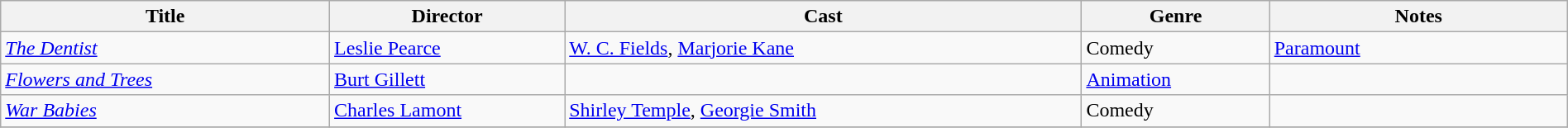<table class="wikitable" style="width:100%;">
<tr>
<th style="width:21%;">Title</th>
<th style="width:15%;">Director</th>
<th style="width:33%;">Cast</th>
<th style="width:12%;">Genre</th>
<th style="width:19%;">Notes</th>
</tr>
<tr>
<td><em><a href='#'>The Dentist</a></em></td>
<td><a href='#'>Leslie Pearce</a></td>
<td><a href='#'>W. C. Fields</a>, <a href='#'>Marjorie Kane</a></td>
<td>Comedy</td>
<td><a href='#'>Paramount</a></td>
</tr>
<tr>
<td><em><a href='#'>Flowers and Trees</a></em></td>
<td><a href='#'>Burt Gillett</a></td>
<td></td>
<td><a href='#'>Animation</a></td>
<td></td>
</tr>
<tr>
<td><em><a href='#'>War Babies</a></em></td>
<td><a href='#'>Charles Lamont</a></td>
<td><a href='#'>Shirley Temple</a>, <a href='#'>Georgie Smith</a></td>
<td>Comedy</td>
<td></td>
</tr>
<tr>
</tr>
</table>
